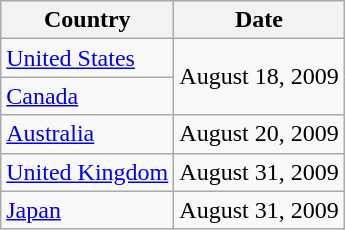<table class="wikitable">
<tr>
<th>Country</th>
<th>Date</th>
</tr>
<tr>
<td><a href='#'>United States</a></td>
<td rowspan="2">August 18, 2009</td>
</tr>
<tr>
<td><a href='#'>Canada</a></td>
</tr>
<tr>
<td><a href='#'>Australia</a></td>
<td>August 20, 2009</td>
</tr>
<tr>
<td><a href='#'>United Kingdom</a></td>
<td>August 31, 2009</td>
</tr>
<tr>
<td><a href='#'>Japan</a></td>
<td>August 31, 2009</td>
</tr>
</table>
